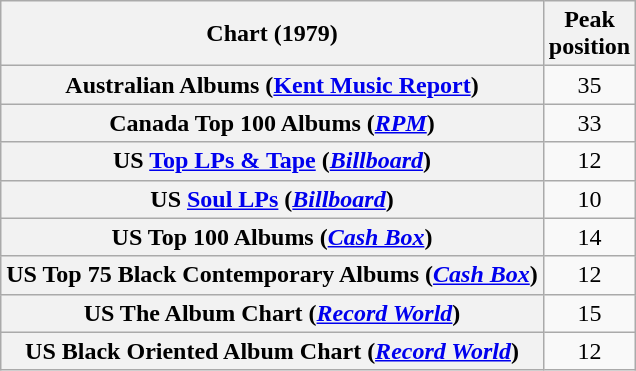<table class="wikitable sortable plainrowheaders" style="text-align:center">
<tr>
<th scope="col">Chart (1979)</th>
<th scope="col">Peak<br>position</th>
</tr>
<tr>
<th scope="row">Australian Albums (<a href='#'>Kent Music Report</a>)</th>
<td>35</td>
</tr>
<tr>
<th scope="row">Canada Top 100 Albums (<em><a href='#'>RPM</a></em>)</th>
<td>33</td>
</tr>
<tr>
<th scope="row">US <a href='#'>Top LPs & Tape</a> (<em><a href='#'>Billboard</a></em>)</th>
<td>12</td>
</tr>
<tr>
<th scope="row">US <a href='#'>Soul LPs</a> (<em><a href='#'>Billboard</a></em>)</th>
<td>10</td>
</tr>
<tr>
<th scope="row">US Top 100 Albums (<em><a href='#'>Cash Box</a></em>)</th>
<td>14</td>
</tr>
<tr>
<th scope="row">US Top 75 Black Contemporary Albums (<em><a href='#'>Cash Box</a></em>)</th>
<td>12</td>
</tr>
<tr>
<th scope="row">US The Album Chart (<em><a href='#'>Record World</a></em>)</th>
<td>15</td>
</tr>
<tr>
<th scope="row">US Black Oriented Album Chart (<em><a href='#'>Record World</a></em>)</th>
<td>12</td>
</tr>
</table>
